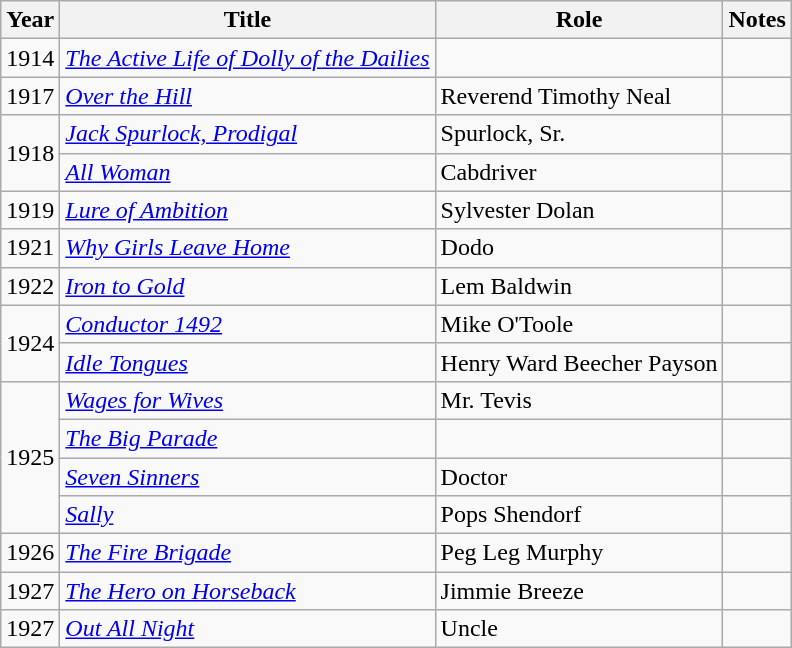<table class="wikitable sortable">
<tr>
<th>Year</th>
<th>Title</th>
<th>Role</th>
<th class="unsortable">Notes</th>
</tr>
<tr>
<td>1914</td>
<td><em><a href='#'>The Active Life of Dolly of the Dailies</a></em></td>
<td></td>
<td></td>
</tr>
<tr>
<td>1917</td>
<td><em><a href='#'>Over the Hill</a></em></td>
<td>Reverend Timothy Neal</td>
<td></td>
</tr>
<tr>
<td rowspan=2>1918</td>
<td><em><a href='#'>Jack Spurlock, Prodigal</a></em></td>
<td>Spurlock, Sr.</td>
<td></td>
</tr>
<tr>
<td><em><a href='#'>All Woman</a></em></td>
<td>Cabdriver</td>
<td></td>
</tr>
<tr>
<td>1919</td>
<td><em><a href='#'>Lure of Ambition</a></em></td>
<td>Sylvester Dolan</td>
<td></td>
</tr>
<tr>
<td>1921</td>
<td><em><a href='#'>Why Girls Leave Home</a></em></td>
<td>Dodo</td>
<td></td>
</tr>
<tr>
<td>1922</td>
<td><em><a href='#'>Iron to Gold</a></em></td>
<td>Lem Baldwin</td>
<td></td>
</tr>
<tr>
<td rowspan=2>1924</td>
<td><em><a href='#'>Conductor 1492</a></em></td>
<td>Mike O'Toole</td>
<td></td>
</tr>
<tr>
<td><em><a href='#'>Idle Tongues</a></em></td>
<td>Henry Ward Beecher Payson</td>
<td></td>
</tr>
<tr>
<td rowspan=4>1925</td>
<td><em><a href='#'>Wages for Wives</a></em></td>
<td>Mr. Tevis</td>
<td></td>
</tr>
<tr>
<td><em><a href='#'>The Big Parade</a></em></td>
<td></td>
</tr>
<tr>
<td><em><a href='#'>Seven Sinners</a></em></td>
<td>Doctor</td>
<td></td>
</tr>
<tr>
<td><em><a href='#'>Sally</a></em></td>
<td>Pops Shendorf</td>
<td></td>
</tr>
<tr>
<td>1926</td>
<td><em><a href='#'>The Fire Brigade</a></em></td>
<td>Peg Leg Murphy</td>
<td></td>
</tr>
<tr>
<td>1927</td>
<td><em><a href='#'>The Hero on Horseback</a></em></td>
<td>Jimmie Breeze</td>
<td></td>
</tr>
<tr>
<td>1927</td>
<td><em><a href='#'>Out All Night</a></em></td>
<td>Uncle</td>
<td></td>
</tr>
</table>
